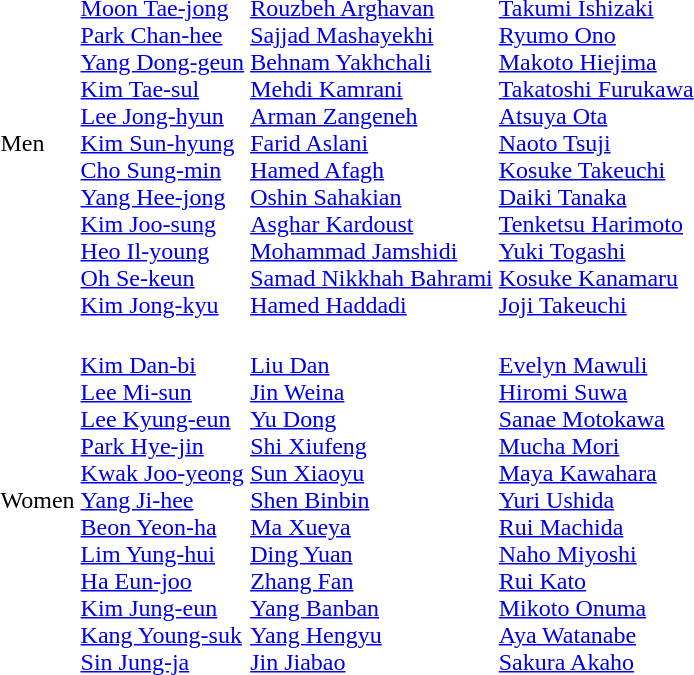<table>
<tr>
<td>Men<br></td>
<td><br><a href='#'>Moon Tae-jong</a><br><a href='#'>Park Chan-hee</a><br><a href='#'>Yang Dong-geun</a><br><a href='#'>Kim Tae-sul</a><br><a href='#'>Lee Jong-hyun</a><br><a href='#'>Kim Sun-hyung</a><br><a href='#'>Cho Sung-min</a><br><a href='#'>Yang Hee-jong</a><br><a href='#'>Kim Joo-sung</a><br><a href='#'>Heo Il-young</a><br><a href='#'>Oh Se-keun</a><br><a href='#'>Kim Jong-kyu</a></td>
<td><br><a href='#'>Rouzbeh Arghavan</a><br><a href='#'>Sajjad Mashayekhi</a><br><a href='#'>Behnam Yakhchali</a><br><a href='#'>Mehdi Kamrani</a><br><a href='#'>Arman Zangeneh</a><br><a href='#'>Farid Aslani</a><br><a href='#'>Hamed Afagh</a><br><a href='#'>Oshin Sahakian</a><br><a href='#'>Asghar Kardoust</a><br><a href='#'>Mohammad Jamshidi</a><br><a href='#'>Samad Nikkhah Bahrami</a><br><a href='#'>Hamed Haddadi</a></td>
<td><br><a href='#'>Takumi Ishizaki</a><br><a href='#'>Ryumo Ono</a><br><a href='#'>Makoto Hiejima</a><br><a href='#'>Takatoshi Furukawa</a><br><a href='#'>Atsuya Ota</a><br><a href='#'>Naoto Tsuji</a><br><a href='#'>Kosuke Takeuchi</a><br><a href='#'>Daiki Tanaka</a><br><a href='#'>Tenketsu Harimoto</a><br><a href='#'>Yuki Togashi</a><br><a href='#'>Kosuke Kanamaru</a><br><a href='#'>Joji Takeuchi</a></td>
</tr>
<tr>
<td>Women<br></td>
<td><br><a href='#'>Kim Dan-bi</a><br><a href='#'>Lee Mi-sun</a><br><a href='#'>Lee Kyung-eun</a><br><a href='#'>Park Hye-jin</a><br><a href='#'>Kwak Joo-yeong</a><br><a href='#'>Yang Ji-hee</a><br><a href='#'>Beon Yeon-ha</a><br><a href='#'>Lim Yung-hui</a><br><a href='#'>Ha Eun-joo</a><br><a href='#'>Kim Jung-eun</a><br><a href='#'>Kang Young-suk</a><br><a href='#'>Sin Jung-ja</a></td>
<td><br><a href='#'>Liu Dan</a><br><a href='#'>Jin Weina</a><br><a href='#'>Yu Dong</a><br><a href='#'>Shi Xiufeng</a><br><a href='#'>Sun Xiaoyu</a><br><a href='#'>Shen Binbin</a><br><a href='#'>Ma Xueya</a><br><a href='#'>Ding Yuan</a><br><a href='#'>Zhang Fan</a><br><a href='#'>Yang Banban</a><br><a href='#'>Yang Hengyu</a><br><a href='#'>Jin Jiabao</a></td>
<td><br><a href='#'>Evelyn Mawuli</a><br><a href='#'>Hiromi Suwa</a><br><a href='#'>Sanae Motokawa</a><br><a href='#'>Mucha Mori</a><br><a href='#'>Maya Kawahara</a><br><a href='#'>Yuri Ushida</a><br><a href='#'>Rui Machida</a><br><a href='#'>Naho Miyoshi</a><br><a href='#'>Rui Kato</a><br><a href='#'>Mikoto Onuma</a><br><a href='#'>Aya Watanabe</a><br><a href='#'>Sakura Akaho</a></td>
</tr>
</table>
